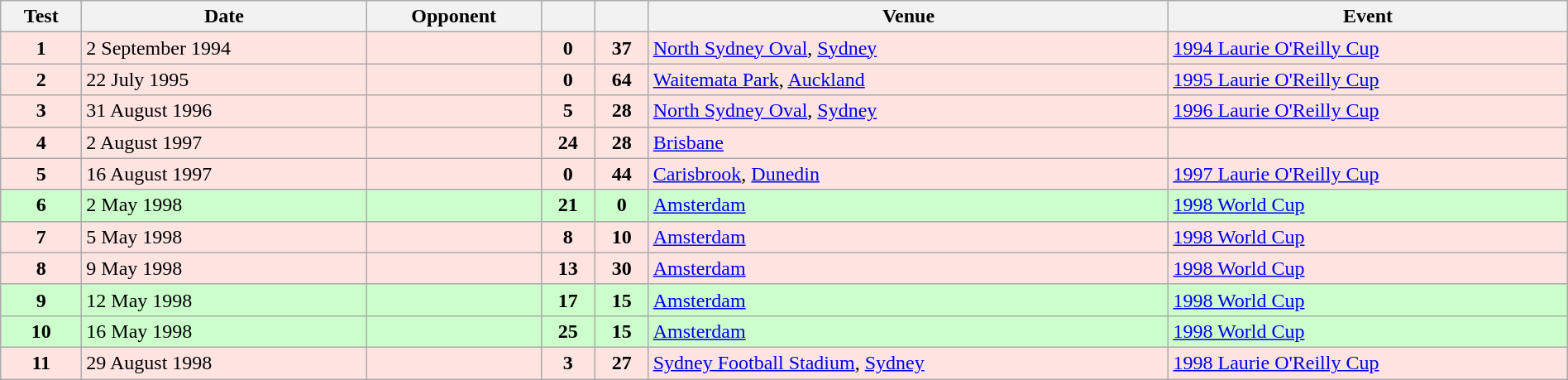<table class="wikitable sortable" style="width:100%">
<tr>
<th>Test</th>
<th>Date</th>
<th>Opponent</th>
<th></th>
<th></th>
<th>Venue</th>
<th>Event</th>
</tr>
<tr bgcolor="FFE4E1">
<td align="center"><strong>1</strong></td>
<td>2 September 1994</td>
<td></td>
<td align="center"><strong>0</strong></td>
<td align="center"><strong>37</strong></td>
<td><a href='#'>North Sydney Oval</a>, <a href='#'>Sydney</a></td>
<td><a href='#'>1994 Laurie O'Reilly Cup</a></td>
</tr>
<tr bgcolor="FFE4E1">
<td align="center"><strong>2</strong></td>
<td>22 July 1995</td>
<td></td>
<td align="center"><strong>0</strong></td>
<td align="center"><strong>64</strong></td>
<td><a href='#'>Waitemata Park</a>, <a href='#'>Auckland</a></td>
<td><a href='#'>1995 Laurie O'Reilly Cup</a></td>
</tr>
<tr bgcolor="FFE4E1">
<td align="center"><strong>3</strong></td>
<td>31 August 1996</td>
<td></td>
<td align="center"><strong>5</strong></td>
<td align="center"><strong>28</strong></td>
<td><a href='#'>North Sydney Oval</a>, <a href='#'>Sydney</a></td>
<td><a href='#'>1996 Laurie O'Reilly Cup</a></td>
</tr>
<tr bgcolor="FFE4E1">
<td align="center"><strong>4</strong></td>
<td>2 August 1997</td>
<td></td>
<td align="center"><strong>24</strong></td>
<td align="center"><strong>28</strong></td>
<td><a href='#'>Brisbane</a></td>
<td></td>
</tr>
<tr bgcolor="FFE4E1">
<td align="center"><strong>5</strong></td>
<td>16 August 1997</td>
<td></td>
<td align="center"><strong>0</strong></td>
<td align="center"><strong>44</strong></td>
<td><a href='#'>Carisbrook</a>, <a href='#'>Dunedin</a></td>
<td><a href='#'>1997 Laurie O'Reilly Cup</a></td>
</tr>
<tr bgcolor="CCFFCC">
<td align="center"><strong>6</strong></td>
<td>2 May 1998</td>
<td></td>
<td align="center"><strong>21</strong></td>
<td align="center"><strong>0</strong></td>
<td><a href='#'>Amsterdam</a></td>
<td><a href='#'>1998 World Cup</a></td>
</tr>
<tr bgcolor="FFE4E1">
<td align="center"><strong>7</strong></td>
<td>5 May 1998</td>
<td></td>
<td align="center"><strong>8</strong></td>
<td align="center"><strong>10</strong></td>
<td><a href='#'>Amsterdam</a></td>
<td><a href='#'>1998 World Cup</a></td>
</tr>
<tr bgcolor="FFE4E1">
<td align="center"><strong>8</strong></td>
<td>9 May 1998</td>
<td></td>
<td align="center"><strong>13</strong></td>
<td align="center"><strong>30</strong></td>
<td><a href='#'>Amsterdam</a></td>
<td><a href='#'>1998 World Cup</a></td>
</tr>
<tr bgcolor="CCFFCC">
<td align="center"><strong>9</strong></td>
<td>12 May 1998</td>
<td></td>
<td align="center"><strong>17</strong></td>
<td align="center"><strong>15</strong></td>
<td><a href='#'>Amsterdam</a></td>
<td><a href='#'>1998 World Cup</a></td>
</tr>
<tr bgcolor="CCFFCC">
<td align="center"><strong>10</strong></td>
<td>16 May 1998</td>
<td></td>
<td align="center"><strong>25</strong></td>
<td align="center"><strong>15</strong></td>
<td><a href='#'>Amsterdam</a></td>
<td><a href='#'>1998 World Cup</a></td>
</tr>
<tr bgcolor="FFE4E1">
<td align="center"><strong>11</strong></td>
<td>29 August 1998</td>
<td></td>
<td align="center"><strong>3</strong></td>
<td align="center"><strong>27</strong></td>
<td><a href='#'>Sydney Football Stadium</a>, <a href='#'>Sydney</a></td>
<td><a href='#'>1998 Laurie O'Reilly Cup</a></td>
</tr>
</table>
